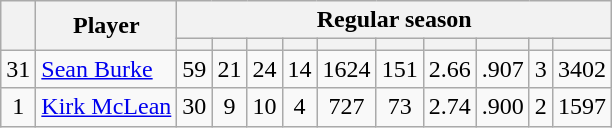<table class="wikitable plainrowheaders" style="text-align:center;">
<tr>
<th scope="col" rowspan="2"></th>
<th scope="col" rowspan="2">Player</th>
<th scope=colgroup colspan=10>Regular season</th>
</tr>
<tr>
<th scope="col"></th>
<th scope="col"></th>
<th scope="col"></th>
<th scope="col"></th>
<th scope="col"></th>
<th scope="col"></th>
<th scope="col"></th>
<th scope="col"></th>
<th scope="col"></th>
<th scope="col"></th>
</tr>
<tr>
<td scope="row">31</td>
<td align="left"><a href='#'>Sean Burke</a></td>
<td>59</td>
<td>21</td>
<td>24</td>
<td>14</td>
<td>1624</td>
<td>151</td>
<td>2.66</td>
<td>.907</td>
<td>3</td>
<td>3402</td>
</tr>
<tr>
<td scope="row">1</td>
<td align="left"><a href='#'>Kirk McLean</a></td>
<td>30</td>
<td>9</td>
<td>10</td>
<td>4</td>
<td>727</td>
<td>73</td>
<td>2.74</td>
<td>.900</td>
<td>2</td>
<td>1597</td>
</tr>
</table>
